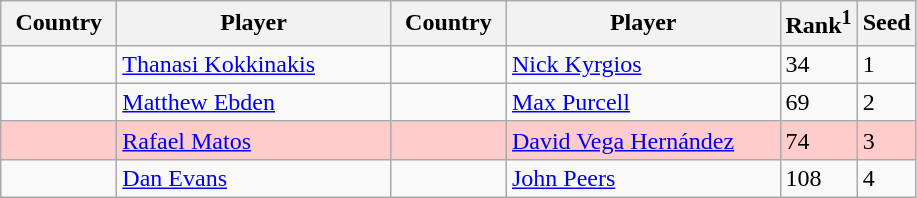<table class="sortable wikitable">
<tr>
<th width="70">Country</th>
<th width="175">Player</th>
<th width="70">Country</th>
<th width="175">Player</th>
<th>Rank<sup>1</sup></th>
<th>Seed</th>
</tr>
<tr>
<td></td>
<td><a href='#'>Thanasi Kokkinakis</a></td>
<td></td>
<td><a href='#'>Nick Kyrgios</a></td>
<td>34</td>
<td>1</td>
</tr>
<tr>
<td></td>
<td><a href='#'>Matthew Ebden</a></td>
<td></td>
<td><a href='#'>Max Purcell</a></td>
<td>69</td>
<td>2</td>
</tr>
<tr style="background:#fcc;">
<td></td>
<td><a href='#'>Rafael Matos</a></td>
<td></td>
<td><a href='#'>David Vega Hernández</a></td>
<td>74</td>
<td>3</td>
</tr>
<tr>
<td></td>
<td><a href='#'>Dan Evans</a></td>
<td></td>
<td><a href='#'>John Peers</a></td>
<td>108</td>
<td>4</td>
</tr>
</table>
